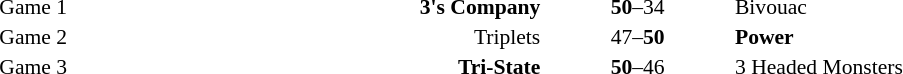<table style="width:100%;" cellspacing="1">
<tr>
<th width=15%></th>
<th width=25%></th>
<th width=10%></th>
<th width=25%></th>
</tr>
<tr style=font-size:90%>
<td align=right>Game 1</td>
<td align=right><strong>3's Company</strong></td>
<td align=center><strong>50</strong>–34</td>
<td>Bivouac</td>
<td></td>
</tr>
<tr style=font-size:90%>
<td align=right>Game 2</td>
<td align=right>Triplets</td>
<td align=center>47–<strong>50</strong></td>
<td><strong>Power</strong></td>
<td></td>
</tr>
<tr style=font-size:90%>
<td align=right>Game 3</td>
<td align=right><strong>Tri-State</strong></td>
<td align=center><strong>50</strong>–46</td>
<td>3 Headed Monsters</td>
<td></td>
</tr>
</table>
